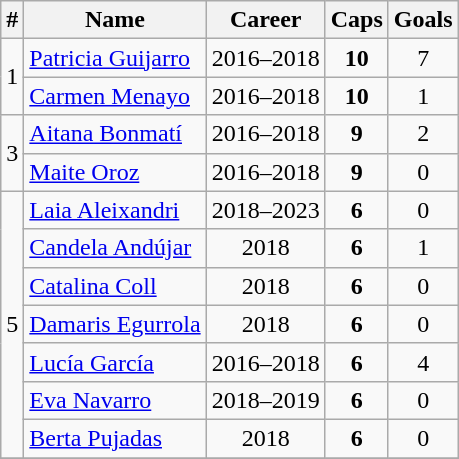<table class="wikitable" style="text-align: center;">
<tr>
<th>#</th>
<th>Name</th>
<th>Career</th>
<th>Caps</th>
<th>Goals</th>
</tr>
<tr>
<td rowspan="2">1</td>
<td align="left"><a href='#'>Patricia Guijarro</a></td>
<td>2016–2018</td>
<td><strong>10</strong></td>
<td>7</td>
</tr>
<tr>
<td align="left"><a href='#'>Carmen Menayo</a></td>
<td>2016–2018</td>
<td><strong>10</strong></td>
<td>1</td>
</tr>
<tr>
<td rowspan="2">3</td>
<td align="left"><a href='#'>Aitana Bonmatí</a></td>
<td>2016–2018</td>
<td><strong>9</strong></td>
<td>2</td>
</tr>
<tr>
<td align="left"><a href='#'>Maite Oroz</a></td>
<td>2016–2018</td>
<td><strong>9</strong></td>
<td>0</td>
</tr>
<tr>
<td rowspan="7">5</td>
<td align="left"><a href='#'>Laia Aleixandri</a></td>
<td>2018–2023</td>
<td><strong>6</strong></td>
<td>0</td>
</tr>
<tr>
<td align="left"><a href='#'>Candela Andújar</a></td>
<td>2018</td>
<td><strong>6</strong></td>
<td>1</td>
</tr>
<tr>
<td align="left"><a href='#'>Catalina Coll</a></td>
<td>2018</td>
<td><strong>6</strong></td>
<td>0</td>
</tr>
<tr>
<td align="left"><a href='#'>Damaris Egurrola</a></td>
<td>2018</td>
<td><strong>6</strong></td>
<td>0</td>
</tr>
<tr>
<td align="left"><a href='#'>Lucía García</a></td>
<td>2016–2018</td>
<td><strong>6</strong></td>
<td>4</td>
</tr>
<tr>
<td align="left"><a href='#'>Eva Navarro</a></td>
<td>2018–2019</td>
<td><strong>6</strong></td>
<td>0</td>
</tr>
<tr>
<td align="left"><a href='#'>Berta Pujadas</a></td>
<td>2018</td>
<td><strong>6</strong></td>
<td>0</td>
</tr>
<tr>
</tr>
</table>
